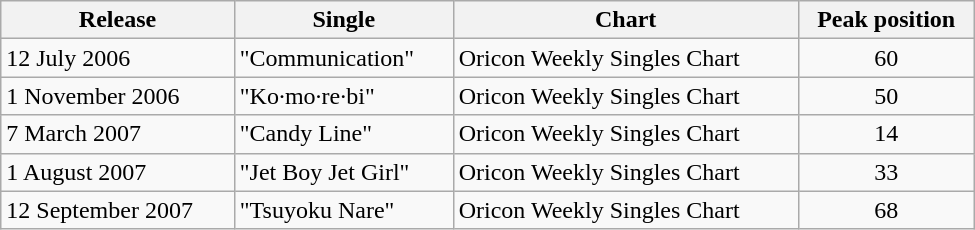<table class="wikitable" width="650px">
<tr>
<th>Release</th>
<th>Single</th>
<th>Chart</th>
<th>Peak position</th>
</tr>
<tr>
<td>12 July 2006</td>
<td>"Communication"</td>
<td>Oricon Weekly Singles Chart</td>
<td align="center">60</td>
</tr>
<tr>
<td>1 November 2006</td>
<td>"Ko·mo·re·bi"</td>
<td>Oricon Weekly Singles Chart</td>
<td align="center">50</td>
</tr>
<tr>
<td>7 March 2007</td>
<td>"Candy Line"</td>
<td>Oricon Weekly Singles Chart</td>
<td align="center">14</td>
</tr>
<tr>
<td>1 August 2007</td>
<td>"Jet Boy Jet Girl"</td>
<td>Oricon Weekly Singles Chart</td>
<td align="center">33</td>
</tr>
<tr>
<td>12 September 2007</td>
<td>"Tsuyoku Nare"</td>
<td>Oricon Weekly Singles Chart</td>
<td align="center">68</td>
</tr>
</table>
